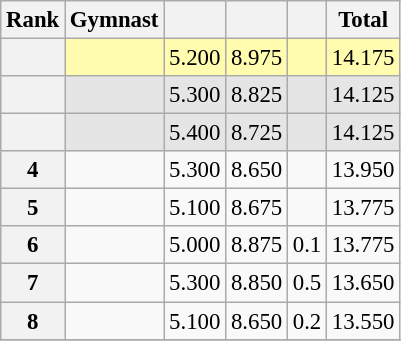<table class="wikitable sortable" style="text-align:center; font-size:95%">
<tr>
<th scope=col>Rank</th>
<th scope=col>Gymnast</th>
<th scope=col></th>
<th scope=col></th>
<th scope=col></th>
<th scope=col>Total</th>
</tr>
<tr bgcolor=fffcaf>
<th scope=row></th>
<td align=left></td>
<td>5.200</td>
<td>8.975</td>
<td></td>
<td>14.175</td>
</tr>
<tr bgcolor=e5e5e5>
<th scope=row></th>
<td align=left></td>
<td>5.300</td>
<td>8.825</td>
<td></td>
<td>14.125</td>
</tr>
<tr bgcolor=e5e5e5>
<th scope=row></th>
<td align=left></td>
<td>5.400</td>
<td>8.725</td>
<td></td>
<td>14.125</td>
</tr>
<tr>
<th scope=row>4</th>
<td align=left></td>
<td>5.300</td>
<td>8.650</td>
<td></td>
<td>13.950</td>
</tr>
<tr>
<th scope=row>5</th>
<td align=left></td>
<td>5.100</td>
<td>8.675</td>
<td></td>
<td>13.775</td>
</tr>
<tr>
<th scope=row>6</th>
<td align=left></td>
<td>5.000</td>
<td>8.875</td>
<td>0.1</td>
<td>13.775</td>
</tr>
<tr>
<th scope=row>7</th>
<td align=left></td>
<td>5.300</td>
<td>8.850</td>
<td>0.5</td>
<td>13.650</td>
</tr>
<tr>
<th scope=row>8</th>
<td align=left></td>
<td>5.100</td>
<td>8.650</td>
<td>0.2</td>
<td>13.550</td>
</tr>
<tr>
</tr>
</table>
